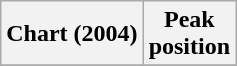<table class="wikitable sortable plainrowheaders" style="text-align:center;">
<tr>
<th scope="col">Chart (2004)</th>
<th scope="col">Peak<br>position</th>
</tr>
<tr>
</tr>
</table>
